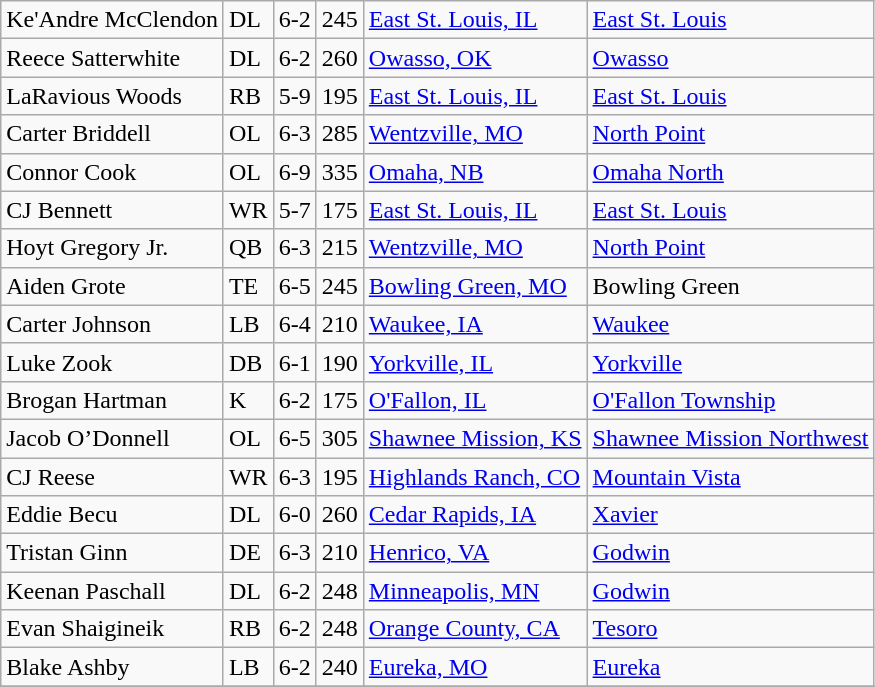<table class="wikitable sortable">
<tr>
<td>Ke'Andre McClendon</td>
<td>DL</td>
<td>6-2</td>
<td>245</td>
<td><a href='#'>East St. Louis, IL</a></td>
<td><a href='#'>East St. Louis</a></td>
</tr>
<tr>
<td>Reece Satterwhite</td>
<td>DL</td>
<td>6-2</td>
<td>260</td>
<td><a href='#'>Owasso, OK</a></td>
<td><a href='#'>Owasso</a></td>
</tr>
<tr>
<td>LaRavious Woods</td>
<td>RB</td>
<td>5-9</td>
<td>195</td>
<td><a href='#'>East St. Louis, IL</a></td>
<td><a href='#'>East St. Louis</a></td>
</tr>
<tr>
<td>Carter Briddell</td>
<td>OL</td>
<td>6-3</td>
<td>285</td>
<td><a href='#'>Wentzville, MO</a></td>
<td><a href='#'>North Point</a></td>
</tr>
<tr>
<td>Connor Cook</td>
<td>OL</td>
<td>6-9</td>
<td>335</td>
<td><a href='#'>Omaha, NB</a></td>
<td><a href='#'>Omaha North</a></td>
</tr>
<tr>
<td>CJ Bennett</td>
<td>WR</td>
<td>5-7</td>
<td>175</td>
<td><a href='#'>East St. Louis, IL</a></td>
<td><a href='#'>East St. Louis</a></td>
</tr>
<tr>
<td>Hoyt Gregory Jr.</td>
<td>QB</td>
<td>6-3</td>
<td>215</td>
<td><a href='#'>Wentzville, MO</a></td>
<td><a href='#'>North Point</a></td>
</tr>
<tr>
<td>Aiden Grote</td>
<td>TE</td>
<td>6-5</td>
<td>245</td>
<td><a href='#'>Bowling Green, MO</a></td>
<td>Bowling Green</td>
</tr>
<tr>
<td>Carter Johnson</td>
<td>LB</td>
<td>6-4</td>
<td>210</td>
<td><a href='#'>Waukee, IA</a></td>
<td><a href='#'>Waukee</a></td>
</tr>
<tr>
<td>Luke Zook</td>
<td>DB</td>
<td>6-1</td>
<td>190</td>
<td><a href='#'>Yorkville, IL</a></td>
<td><a href='#'>Yorkville</a></td>
</tr>
<tr>
<td>Brogan Hartman</td>
<td>K</td>
<td>6-2</td>
<td>175</td>
<td><a href='#'>O'Fallon, IL</a></td>
<td><a href='#'>O'Fallon Township</a></td>
</tr>
<tr>
<td>Jacob O’Donnell</td>
<td>OL</td>
<td>6-5</td>
<td>305</td>
<td><a href='#'>Shawnee Mission, KS</a></td>
<td><a href='#'>Shawnee Mission Northwest</a></td>
</tr>
<tr>
<td>CJ Reese</td>
<td>WR</td>
<td>6-3</td>
<td>195</td>
<td><a href='#'>Highlands Ranch, CO</a></td>
<td><a href='#'>Mountain Vista</a></td>
</tr>
<tr>
<td>Eddie Becu</td>
<td>DL</td>
<td>6-0</td>
<td>260</td>
<td><a href='#'>Cedar Rapids, IA</a></td>
<td><a href='#'>Xavier</a></td>
</tr>
<tr>
<td>Tristan Ginn</td>
<td>DE</td>
<td>6-3</td>
<td>210</td>
<td><a href='#'>Henrico, VA</a></td>
<td><a href='#'>Godwin</a></td>
</tr>
<tr>
<td>Keenan Paschall</td>
<td>DL</td>
<td>6-2</td>
<td>248</td>
<td><a href='#'>Minneapolis, MN</a></td>
<td><a href='#'>Godwin</a></td>
</tr>
<tr>
<td>Evan Shaigineik</td>
<td>RB</td>
<td>6-2</td>
<td>248</td>
<td><a href='#'>Orange County, CA</a></td>
<td><a href='#'>Tesoro</a></td>
</tr>
<tr>
<td>Blake Ashby</td>
<td>LB</td>
<td>6-2</td>
<td>240</td>
<td><a href='#'>Eureka, MO</a></td>
<td><a href='#'>Eureka</a></td>
</tr>
<tr>
</tr>
</table>
